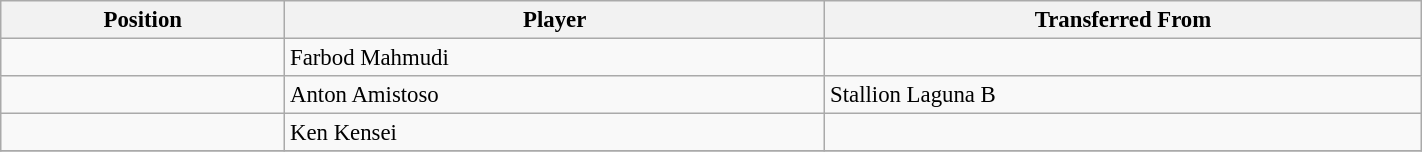<table class="wikitable sortable" style="width:75%; text-align:center; font-size:95%; text-align:left;">
<tr>
<th><strong>Position</strong></th>
<th><strong>Player</strong></th>
<th><strong>Transferred From</strong></th>
</tr>
<tr>
<td></td>
<td> Farbod Mahmudi</td>
<td></td>
</tr>
<tr>
<td></td>
<td> Anton Amistoso</td>
<td> Stallion Laguna B</td>
</tr>
<tr>
<td></td>
<td> Ken Kensei</td>
<td></td>
</tr>
<tr>
</tr>
</table>
